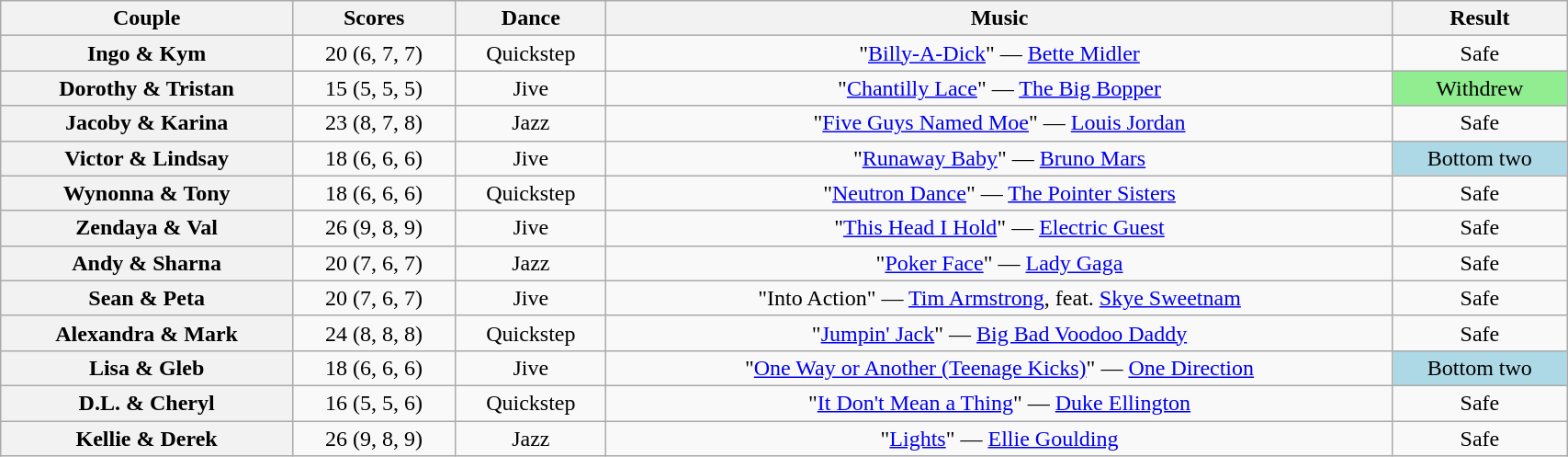<table class="wikitable sortable" style="text-align:center; width:90%">
<tr>
<th scope="col">Couple</th>
<th scope="col">Scores</th>
<th scope="col" class="unsortable">Dance</th>
<th scope="col" class="unsortable">Music</th>
<th scope="col" class="unsortable">Result</th>
</tr>
<tr>
<th scope="row">Ingo & Kym</th>
<td>20 (6, 7, 7)</td>
<td>Quickstep</td>
<td>"<a href='#'>Billy-A-Dick</a>" — <a href='#'>Bette Midler</a></td>
<td>Safe</td>
</tr>
<tr>
<th scope="row">Dorothy & Tristan</th>
<td>15 (5, 5, 5)</td>
<td>Jive</td>
<td>"<a href='#'>Chantilly Lace</a>" — <a href='#'>The Big Bopper</a></td>
<td bgcolor=lightgreen>Withdrew</td>
</tr>
<tr>
<th scope="row">Jacoby & Karina</th>
<td>23 (8, 7, 8)</td>
<td>Jazz</td>
<td>"<a href='#'>Five Guys Named Moe</a>" — <a href='#'>Louis Jordan</a></td>
<td>Safe</td>
</tr>
<tr>
<th scope="row">Victor & Lindsay</th>
<td>18 (6, 6, 6)</td>
<td>Jive</td>
<td>"<a href='#'>Runaway Baby</a>" — <a href='#'>Bruno Mars</a></td>
<td bgcolor=lightblue>Bottom two</td>
</tr>
<tr>
<th scope="row">Wynonna & Tony</th>
<td>18 (6, 6, 6)</td>
<td>Quickstep</td>
<td>"<a href='#'>Neutron Dance</a>" — <a href='#'>The Pointer Sisters</a></td>
<td>Safe</td>
</tr>
<tr>
<th scope="row">Zendaya & Val</th>
<td>26 (9, 8, 9)</td>
<td>Jive</td>
<td>"<a href='#'>This Head I Hold</a>" — <a href='#'>Electric Guest</a></td>
<td>Safe</td>
</tr>
<tr>
<th scope="row">Andy & Sharna</th>
<td>20 (7, 6, 7)</td>
<td>Jazz</td>
<td>"<a href='#'>Poker Face</a>" — <a href='#'>Lady Gaga</a></td>
<td>Safe</td>
</tr>
<tr>
<th scope="row">Sean & Peta</th>
<td>20 (7, 6, 7)</td>
<td>Jive</td>
<td>"Into Action" — <a href='#'>Tim Armstrong</a>, feat. <a href='#'>Skye Sweetnam</a></td>
<td>Safe</td>
</tr>
<tr>
<th scope="row">Alexandra & Mark</th>
<td>24 (8, 8, 8)</td>
<td>Quickstep</td>
<td>"<a href='#'>Jumpin' Jack</a>" — <a href='#'>Big Bad Voodoo Daddy</a></td>
<td>Safe</td>
</tr>
<tr>
<th scope="row">Lisa & Gleb</th>
<td>18 (6, 6, 6)</td>
<td>Jive</td>
<td>"<a href='#'>One Way or Another (Teenage Kicks)</a>" — <a href='#'>One Direction</a></td>
<td bgcolor=lightblue>Bottom two</td>
</tr>
<tr>
<th scope="row">D.L. & Cheryl</th>
<td>16 (5, 5, 6)</td>
<td>Quickstep</td>
<td>"<a href='#'>It Don't Mean a Thing</a>" — <a href='#'>Duke Ellington</a></td>
<td>Safe</td>
</tr>
<tr>
<th scope="row">Kellie & Derek</th>
<td>26 (9, 8, 9)</td>
<td>Jazz</td>
<td>"<a href='#'>Lights</a>" — <a href='#'>Ellie Goulding</a></td>
<td>Safe</td>
</tr>
</table>
